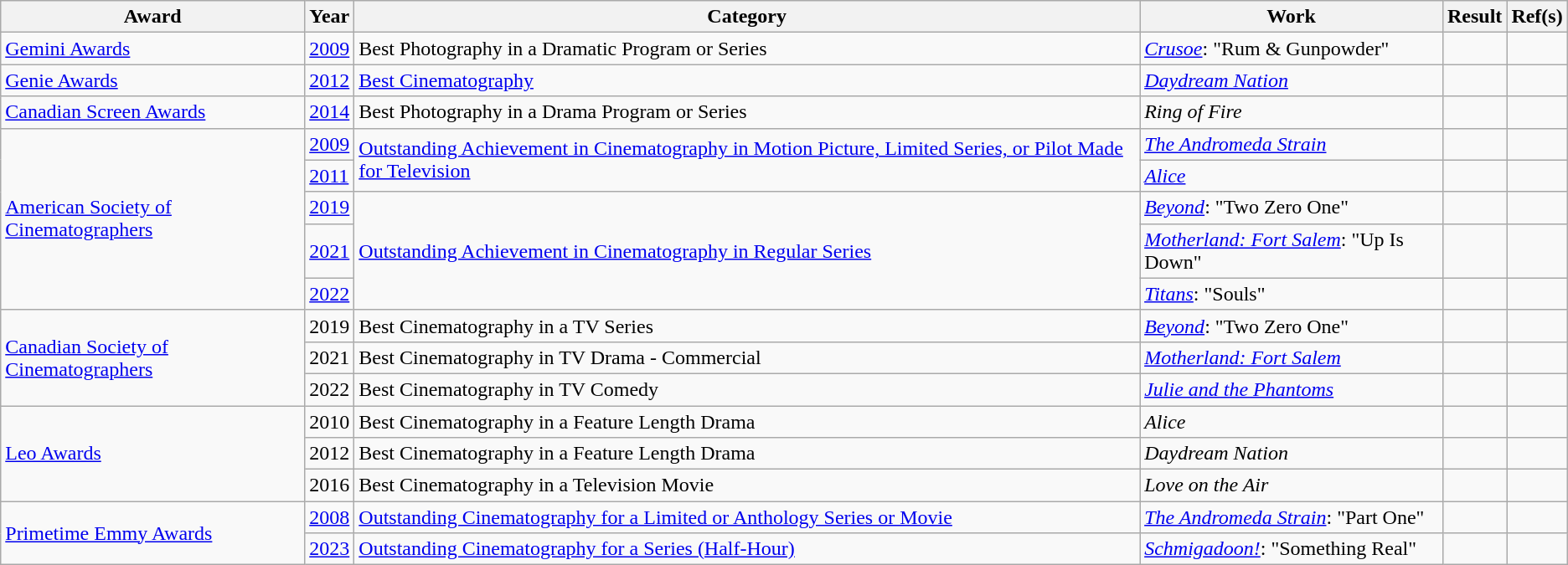<table class="wikitable plainrowheaders sortable">
<tr>
<th>Award</th>
<th>Year</th>
<th>Category</th>
<th>Work</th>
<th>Result</th>
<th>Ref(s)</th>
</tr>
<tr>
<td><a href='#'>Gemini Awards</a></td>
<td><a href='#'>2009</a></td>
<td>Best Photography in a Dramatic Program or Series</td>
<td><em><a href='#'>Crusoe</a></em>: "Rum & Gunpowder"</td>
<td></td>
<td></td>
</tr>
<tr>
<td><a href='#'>Genie Awards</a></td>
<td><a href='#'>2012</a></td>
<td><a href='#'>Best Cinematography</a></td>
<td><em><a href='#'>Daydream Nation</a></em></td>
<td></td>
<td></td>
</tr>
<tr>
<td><a href='#'>Canadian Screen Awards</a></td>
<td><a href='#'>2014</a></td>
<td>Best Photography in a Drama Program or Series</td>
<td><em>Ring of Fire</em></td>
<td></td>
<td></td>
</tr>
<tr>
<td rowspan=5><a href='#'>American Society of Cinematographers</a></td>
<td><a href='#'>2009</a></td>
<td rowspan=2><a href='#'>Outstanding Achievement in Cinematography in Motion Picture, Limited Series, or Pilot Made for Television</a></td>
<td><em><a href='#'>The Andromeda Strain</a></em></td>
<td></td>
<td></td>
</tr>
<tr>
<td><a href='#'>2011</a></td>
<td><em><a href='#'>Alice</a></em></td>
<td></td>
<td></td>
</tr>
<tr>
<td><a href='#'>2019</a></td>
<td rowspan=3><a href='#'>Outstanding Achievement in Cinematography in Regular Series</a></td>
<td><em><a href='#'>Beyond</a></em>: "Two Zero One"</td>
<td></td>
<td></td>
</tr>
<tr>
<td><a href='#'>2021</a></td>
<td><em><a href='#'>Motherland: Fort Salem</a></em>: "Up Is Down"</td>
<td></td>
<td></td>
</tr>
<tr>
<td><a href='#'>2022</a></td>
<td><em><a href='#'>Titans</a></em>: "Souls"</td>
<td></td>
<td></td>
</tr>
<tr>
<td rowspan=3><a href='#'>Canadian Society of Cinematographers</a></td>
<td>2019</td>
<td>Best Cinematography in a TV Series</td>
<td><em><a href='#'>Beyond</a></em>: "Two Zero One"</td>
<td></td>
<td></td>
</tr>
<tr>
<td>2021</td>
<td>Best Cinematography in TV Drama - Commercial</td>
<td><em><a href='#'>Motherland: Fort Salem</a></em></td>
<td></td>
<td></td>
</tr>
<tr>
<td>2022</td>
<td>Best Cinematography in TV Comedy</td>
<td><em><a href='#'>Julie and the Phantoms</a></em></td>
<td></td>
<td></td>
</tr>
<tr>
<td rowspan=3><a href='#'>Leo Awards</a></td>
<td>2010</td>
<td>Best Cinematography in a Feature Length Drama</td>
<td><em>Alice</em></td>
<td></td>
<td></td>
</tr>
<tr>
<td>2012</td>
<td>Best Cinematography in a Feature Length Drama</td>
<td><em>Daydream Nation</em></td>
<td></td>
<td></td>
</tr>
<tr>
<td>2016</td>
<td>Best Cinematography in a Television Movie</td>
<td><em>Love on the Air</em></td>
<td></td>
<td></td>
</tr>
<tr>
<td rowspan=2><a href='#'>Primetime Emmy Awards</a></td>
<td><a href='#'>2008</a></td>
<td><a href='#'>Outstanding Cinematography for a Limited or Anthology Series or Movie</a></td>
<td><em><a href='#'>The Andromeda Strain</a></em>: "Part One"</td>
<td></td>
<td></td>
</tr>
<tr>
<td><a href='#'>2023</a></td>
<td><a href='#'>Outstanding Cinematography for a Series (Half-Hour)</a></td>
<td><em><a href='#'>Schmigadoon!</a></em>: "Something Real"</td>
<td></td>
<td></td>
</tr>
</table>
